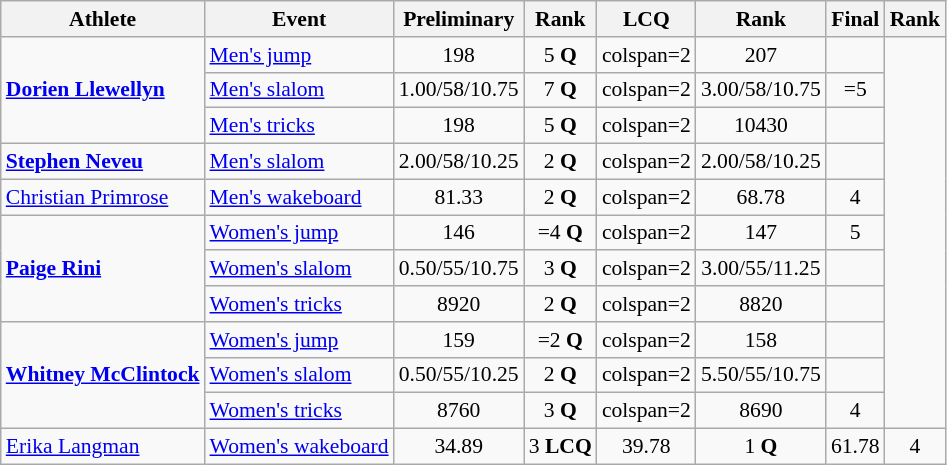<table class="wikitable" style="font-size:90%">
<tr>
<th>Athlete</th>
<th>Event</th>
<th>Preliminary</th>
<th>Rank</th>
<th>LCQ</th>
<th>Rank</th>
<th>Final</th>
<th>Rank</th>
</tr>
<tr align=center>
<td rowspan=3 align=left><strong><a href='#'>Dorien Llewellyn</a></strong></td>
<td align=left><a href='#'>Men's jump</a></td>
<td>198</td>
<td>5 <strong>Q</strong></td>
<td>colspan=2 </td>
<td>207</td>
<td></td>
</tr>
<tr align=center>
<td align=left><a href='#'>Men's slalom</a></td>
<td>1.00/58/10.75</td>
<td>7 <strong>Q</strong></td>
<td>colspan=2 </td>
<td>3.00/58/10.75</td>
<td>=5</td>
</tr>
<tr align=center>
<td align=left><a href='#'>Men's tricks</a></td>
<td>198</td>
<td>5 <strong>Q</strong></td>
<td>colspan=2 </td>
<td>10430</td>
<td></td>
</tr>
<tr align=center>
<td align=left><strong><a href='#'>Stephen Neveu</a></strong></td>
<td align=left><a href='#'>Men's slalom</a></td>
<td>2.00/58/10.25</td>
<td>2 <strong>Q</strong></td>
<td>colspan=2 </td>
<td>2.00/58/10.25</td>
<td></td>
</tr>
<tr align=center>
<td align=left><a href='#'>Christian Primrose</a></td>
<td align=left><a href='#'>Men's wakeboard</a></td>
<td>81.33</td>
<td>2 <strong>Q</strong></td>
<td>colspan=2 </td>
<td>68.78</td>
<td>4</td>
</tr>
<tr align=center>
<td rowspan=3 align=left><strong><a href='#'>Paige Rini</a></strong></td>
<td align=left><a href='#'>Women's jump</a></td>
<td>146</td>
<td>=4 <strong>Q</strong></td>
<td>colspan=2 </td>
<td>147</td>
<td>5</td>
</tr>
<tr align=center>
<td align=left><a href='#'>Women's slalom</a></td>
<td>0.50/55/10.75</td>
<td>3 <strong>Q</strong></td>
<td>colspan=2 </td>
<td>3.00/55/11.25</td>
<td></td>
</tr>
<tr align=center>
<td align=left><a href='#'>Women's tricks</a></td>
<td>8920</td>
<td>2 <strong>Q</strong></td>
<td>colspan=2 </td>
<td>8820</td>
<td></td>
</tr>
<tr align=center>
<td rowspan=3 align=left><strong><a href='#'>Whitney McClintock</a></strong></td>
<td align=left><a href='#'>Women's jump</a></td>
<td>159</td>
<td>=2 <strong>Q</strong></td>
<td>colspan=2 </td>
<td>158</td>
<td></td>
</tr>
<tr align=center>
<td align=left><a href='#'>Women's slalom</a></td>
<td>0.50/55/10.25</td>
<td>2 <strong>Q</strong></td>
<td>colspan=2 </td>
<td>5.50/55/10.75</td>
<td></td>
</tr>
<tr align=center>
<td align=left><a href='#'>Women's tricks</a></td>
<td>8760</td>
<td>3 <strong>Q</strong></td>
<td>colspan=2 </td>
<td>8690</td>
<td>4</td>
</tr>
<tr align=center>
<td align=left><a href='#'>Erika Langman</a></td>
<td align=left><a href='#'>Women's wakeboard</a></td>
<td>34.89</td>
<td>3 <strong>LCQ</strong></td>
<td>39.78</td>
<td>1 <strong>Q</strong></td>
<td>61.78</td>
<td>4</td>
</tr>
</table>
